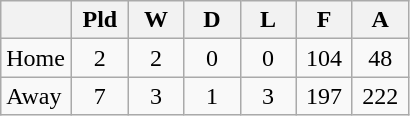<table class="wikitable" border="1">
<tr>
<th width=40></th>
<th width=30>Pld</th>
<th width=30>W</th>
<th width=30>D</th>
<th width=30>L</th>
<th width=30>F</th>
<th width=30>A</th>
</tr>
<tr>
<td>Home</td>
<td align=center>2</td>
<td align=center>2</td>
<td align=center>0</td>
<td align=center>0</td>
<td align=center>104</td>
<td align=center>48</td>
</tr>
<tr>
<td>Away</td>
<td align=center>7</td>
<td align=center>3</td>
<td align=center>1</td>
<td align=center>3</td>
<td align=center>197</td>
<td align=center>222</td>
</tr>
</table>
